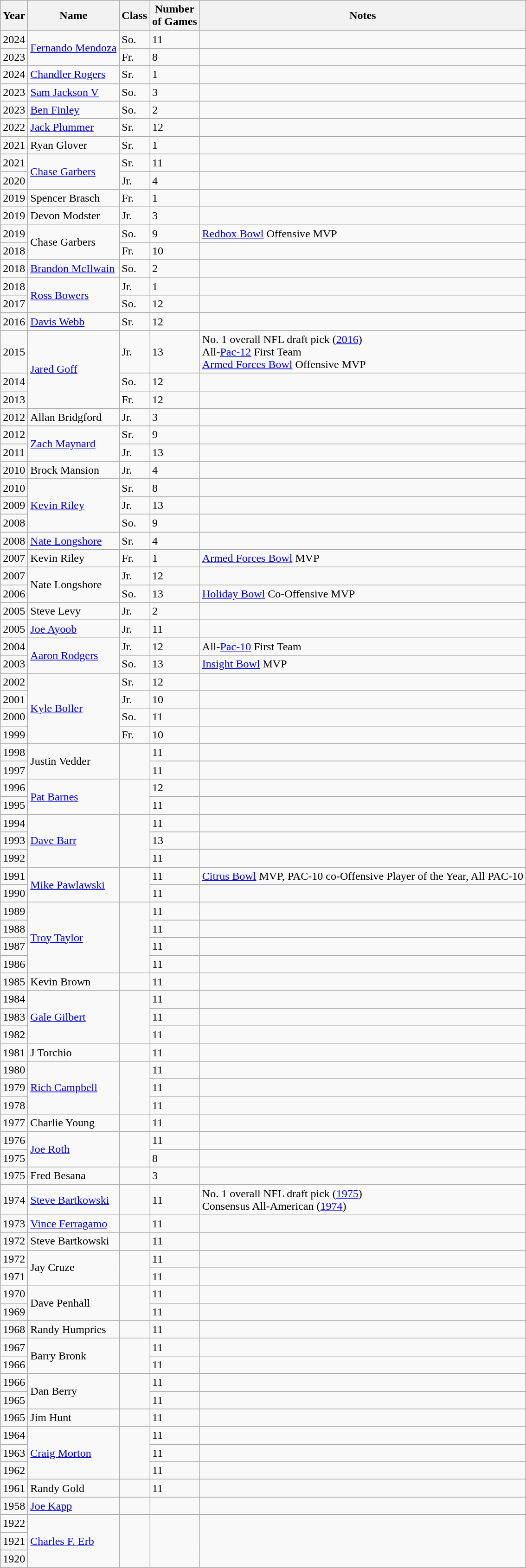<table class="wikitable sortable">
<tr>
<th>Year</th>
<th>Name</th>
<th>Class</th>
<th>Number <br> of Games</th>
<th>Notes</th>
</tr>
<tr>
<td>2024</td>
<td rowspan="2"><a href='#'>Fernando Mendoza</a></td>
<td>So.</td>
<td>11</td>
<td></td>
</tr>
<tr>
<td>2023</td>
<td>Fr.</td>
<td>8</td>
<td></td>
</tr>
<tr>
<td>2024</td>
<td><a href='#'>Chandler Rogers</a></td>
<td>Sr.</td>
<td>1</td>
</tr>
<tr>
<td>2023</td>
<td><a href='#'>Sam Jackson V</a></td>
<td>So.</td>
<td>3</td>
<td></td>
</tr>
<tr>
<td>2023</td>
<td><a href='#'>Ben Finley</a></td>
<td>So.</td>
<td>2</td>
<td></td>
</tr>
<tr>
<td>2022</td>
<td><a href='#'>Jack Plummer</a></td>
<td>Sr.</td>
<td>12</td>
<td></td>
</tr>
<tr>
<td>2021</td>
<td>Ryan Glover</td>
<td>Sr.</td>
<td>1</td>
<td></td>
</tr>
<tr>
<td>2021</td>
<td rowspan="2"><a href='#'>Chase Garbers</a></td>
<td>Sr.</td>
<td>11</td>
<td></td>
</tr>
<tr>
<td>2020</td>
<td>Jr.</td>
<td>4</td>
<td></td>
</tr>
<tr>
<td>2019</td>
<td>Spencer Brasch</td>
<td>Fr.</td>
<td>1</td>
<td></td>
</tr>
<tr>
<td>2019</td>
<td>Devon Modster</td>
<td>Jr.</td>
<td>3</td>
<td></td>
</tr>
<tr>
<td>2019</td>
<td rowspan="2">Chase Garbers</td>
<td>So.</td>
<td>9</td>
<td><a href='#'>Redbox Bowl</a> Offensive MVP</td>
</tr>
<tr>
<td>2018</td>
<td>Fr.</td>
<td>10</td>
<td></td>
</tr>
<tr>
<td>2018</td>
<td><a href='#'>Brandon McIlwain</a></td>
<td>So.</td>
<td>2</td>
<td></td>
</tr>
<tr>
<td>2018</td>
<td rowspan="2"><a href='#'>Ross Bowers</a></td>
<td>Jr.</td>
<td>1</td>
<td></td>
</tr>
<tr>
<td>2017</td>
<td>So.</td>
<td>12</td>
<td></td>
</tr>
<tr>
<td>2016</td>
<td><a href='#'>Davis Webb</a></td>
<td>Sr.</td>
<td>12</td>
<td></td>
</tr>
<tr>
<td>2015</td>
<td rowspan="3"><a href='#'>Jared Goff</a></td>
<td>Jr.</td>
<td>13</td>
<td>No. 1 overall NFL draft pick (<a href='#'>2016</a>)<br>All-<a href='#'>Pac-12</a> First Team<br><a href='#'>Armed Forces Bowl</a> Offensive MVP</td>
</tr>
<tr>
<td>2014</td>
<td>So.</td>
<td>12</td>
<td></td>
</tr>
<tr>
<td>2013</td>
<td>Fr.</td>
<td>12</td>
<td></td>
</tr>
<tr>
<td>2012</td>
<td>Allan Bridgford</td>
<td>Jr.</td>
<td>3</td>
<td></td>
</tr>
<tr>
<td>2012</td>
<td rowspan="2"><a href='#'>Zach Maynard</a></td>
<td>Sr.</td>
<td>9</td>
<td></td>
</tr>
<tr>
<td>2011</td>
<td>Jr.</td>
<td>13</td>
<td></td>
</tr>
<tr>
<td>2010</td>
<td>Brock Mansion</td>
<td>Jr.</td>
<td>4</td>
<td></td>
</tr>
<tr>
<td>2010</td>
<td rowspan="3"><a href='#'>Kevin Riley</a></td>
<td>Sr.</td>
<td>8</td>
<td></td>
</tr>
<tr>
<td>2009</td>
<td>Jr.</td>
<td>13</td>
<td></td>
</tr>
<tr>
<td>2008</td>
<td>So.</td>
<td>9</td>
<td></td>
</tr>
<tr>
<td>2008</td>
<td><a href='#'>Nate Longshore</a></td>
<td>Sr.</td>
<td>4</td>
<td></td>
</tr>
<tr>
<td>2007</td>
<td>Kevin Riley</td>
<td>Fr.</td>
<td>1</td>
<td><a href='#'>Armed Forces Bowl</a> MVP</td>
</tr>
<tr>
<td>2007</td>
<td rowspan="2">Nate Longshore</td>
<td>Jr.</td>
<td>12</td>
<td></td>
</tr>
<tr>
<td>2006</td>
<td>So.</td>
<td>13</td>
<td><a href='#'>Holiday Bowl</a> Co-Offensive MVP</td>
</tr>
<tr>
<td>2005</td>
<td>Steve Levy</td>
<td>Jr.</td>
<td>2</td>
<td></td>
</tr>
<tr>
<td>2005</td>
<td><a href='#'>Joe Ayoob</a></td>
<td>Jr.</td>
<td>11</td>
<td></td>
</tr>
<tr>
<td>2004</td>
<td rowspan="2"><a href='#'>Aaron Rodgers</a></td>
<td>Jr.</td>
<td>12</td>
<td>All-<a href='#'>Pac-10</a> First Team</td>
</tr>
<tr>
<td>2003</td>
<td>So.</td>
<td>13</td>
<td><a href='#'>Insight Bowl</a> MVP</td>
</tr>
<tr>
<td>2002</td>
<td rowspan="4"><a href='#'>Kyle Boller</a></td>
<td>Sr.</td>
<td>12</td>
<td></td>
</tr>
<tr>
<td>2001</td>
<td>Jr.</td>
<td>10</td>
<td></td>
</tr>
<tr>
<td>2000</td>
<td>So.</td>
<td>11</td>
<td></td>
</tr>
<tr>
<td>1999</td>
<td>Fr.</td>
<td>10</td>
<td></td>
</tr>
<tr>
<td>1998</td>
<td rowspan="2">Justin Vedder</td>
<td rowspan="2"></td>
<td>11</td>
<td></td>
</tr>
<tr>
<td>1997</td>
<td>11</td>
<td></td>
</tr>
<tr>
<td>1996</td>
<td rowspan="2"><a href='#'>Pat Barnes</a></td>
<td rowspan="2"></td>
<td>12</td>
<td></td>
</tr>
<tr>
<td>1995</td>
<td>11</td>
<td></td>
</tr>
<tr>
<td>1994</td>
<td rowspan="3"><a href='#'>Dave Barr</a></td>
<td rowspan="3"></td>
<td>11</td>
<td></td>
</tr>
<tr>
<td>1993</td>
<td>13</td>
<td></td>
</tr>
<tr>
<td>1992</td>
<td>11</td>
<td></td>
</tr>
<tr>
<td>1991</td>
<td rowspan="2"><a href='#'>Mike Pawlawski</a></td>
<td rowspan="2"></td>
<td>11</td>
<td><a href='#'>Citrus Bowl</a> MVP, PAC-10 co-Offensive Player of the Year, All PAC-10</td>
</tr>
<tr>
<td>1990</td>
<td>11</td>
<td></td>
</tr>
<tr>
<td>1989</td>
<td rowspan="4"><a href='#'>Troy Taylor</a></td>
<td rowspan="4"></td>
<td>11</td>
<td></td>
</tr>
<tr>
<td>1988</td>
<td>11</td>
<td></td>
</tr>
<tr>
<td>1987</td>
<td>11</td>
<td></td>
</tr>
<tr>
<td>1986</td>
<td>11</td>
<td></td>
</tr>
<tr>
<td>1985</td>
<td>Kevin Brown</td>
<td></td>
<td>11</td>
<td></td>
</tr>
<tr>
<td>1984</td>
<td rowspan="3"><a href='#'>Gale Gilbert</a></td>
<td rowspan="3"></td>
<td>11</td>
<td></td>
</tr>
<tr>
<td>1983</td>
<td>11</td>
<td></td>
</tr>
<tr>
<td>1982</td>
<td>11</td>
<td></td>
</tr>
<tr>
<td>1981</td>
<td>J Torchio</td>
<td></td>
<td>11</td>
<td></td>
</tr>
<tr>
<td>1980</td>
<td rowspan="3"><a href='#'>Rich Campbell</a></td>
<td rowspan="3"></td>
<td>11</td>
<td></td>
</tr>
<tr>
<td>1979</td>
<td>11</td>
<td></td>
</tr>
<tr>
<td>1978</td>
<td>11</td>
<td></td>
</tr>
<tr>
<td>1977</td>
<td>Charlie Young</td>
<td></td>
<td>11</td>
<td></td>
</tr>
<tr>
<td>1976</td>
<td rowspan="2"><a href='#'>Joe Roth</a></td>
<td rowspan="2"></td>
<td>11</td>
<td></td>
</tr>
<tr>
<td>1975</td>
<td>8</td>
<td></td>
</tr>
<tr>
<td>1975</td>
<td>Fred Besana</td>
<td></td>
<td>3</td>
<td></td>
</tr>
<tr>
<td>1974</td>
<td><a href='#'>Steve Bartkowski</a></td>
<td></td>
<td>11</td>
<td>No. 1 overall NFL draft pick (<a href='#'>1975</a>)<br>Consensus All-American (<a href='#'>1974</a>)</td>
</tr>
<tr>
<td>1973</td>
<td><a href='#'>Vince Ferragamo</a></td>
<td></td>
<td>11</td>
<td></td>
</tr>
<tr>
<td>1972</td>
<td>Steve Bartkowski</td>
<td></td>
<td>11</td>
<td></td>
</tr>
<tr>
<td>1972</td>
<td rowspan="2">Jay Cruze</td>
<td rowspan="2"></td>
<td>11</td>
<td></td>
</tr>
<tr>
<td>1971</td>
<td>11</td>
<td></td>
</tr>
<tr>
<td>1970</td>
<td rowspan="2">Dave Penhall</td>
<td rowspan="2"></td>
<td>11</td>
<td></td>
</tr>
<tr>
<td>1969</td>
<td>11</td>
<td></td>
</tr>
<tr>
<td>1968</td>
<td>Randy Humpries</td>
<td></td>
<td>11</td>
<td></td>
</tr>
<tr>
<td>1967</td>
<td rowspan="2">Barry Bronk</td>
<td rowspan="2"></td>
<td>11</td>
<td></td>
</tr>
<tr>
<td>1966</td>
<td>11</td>
<td></td>
</tr>
<tr>
<td>1966</td>
<td rowspan="2">Dan Berry</td>
<td rowspan="2"></td>
<td>11</td>
<td></td>
</tr>
<tr>
<td>1965</td>
<td>11</td>
<td></td>
</tr>
<tr>
<td>1965</td>
<td>Jim Hunt</td>
<td></td>
<td>11</td>
<td></td>
</tr>
<tr>
<td>1964</td>
<td rowspan="3"><a href='#'>Craig Morton</a></td>
<td rowspan="3"></td>
<td>11</td>
<td></td>
</tr>
<tr>
<td>1963</td>
<td>11</td>
<td></td>
</tr>
<tr>
<td>1962</td>
<td>11</td>
<td></td>
</tr>
<tr>
<td>1961</td>
<td>Randy Gold</td>
<td></td>
<td>11</td>
<td></td>
</tr>
<tr>
<td>1958</td>
<td><a href='#'>Joe Kapp</a></td>
<td></td>
<td></td>
<td></td>
</tr>
<tr>
<td>1922</td>
<td rowspan="3"><a href='#'>Charles F. Erb</a></td>
<td rowspan="3"></td>
<td rowspan="3"></td>
<td rowspan="3"></td>
</tr>
<tr>
<td>1921</td>
</tr>
<tr>
<td>1920</td>
</tr>
</table>
